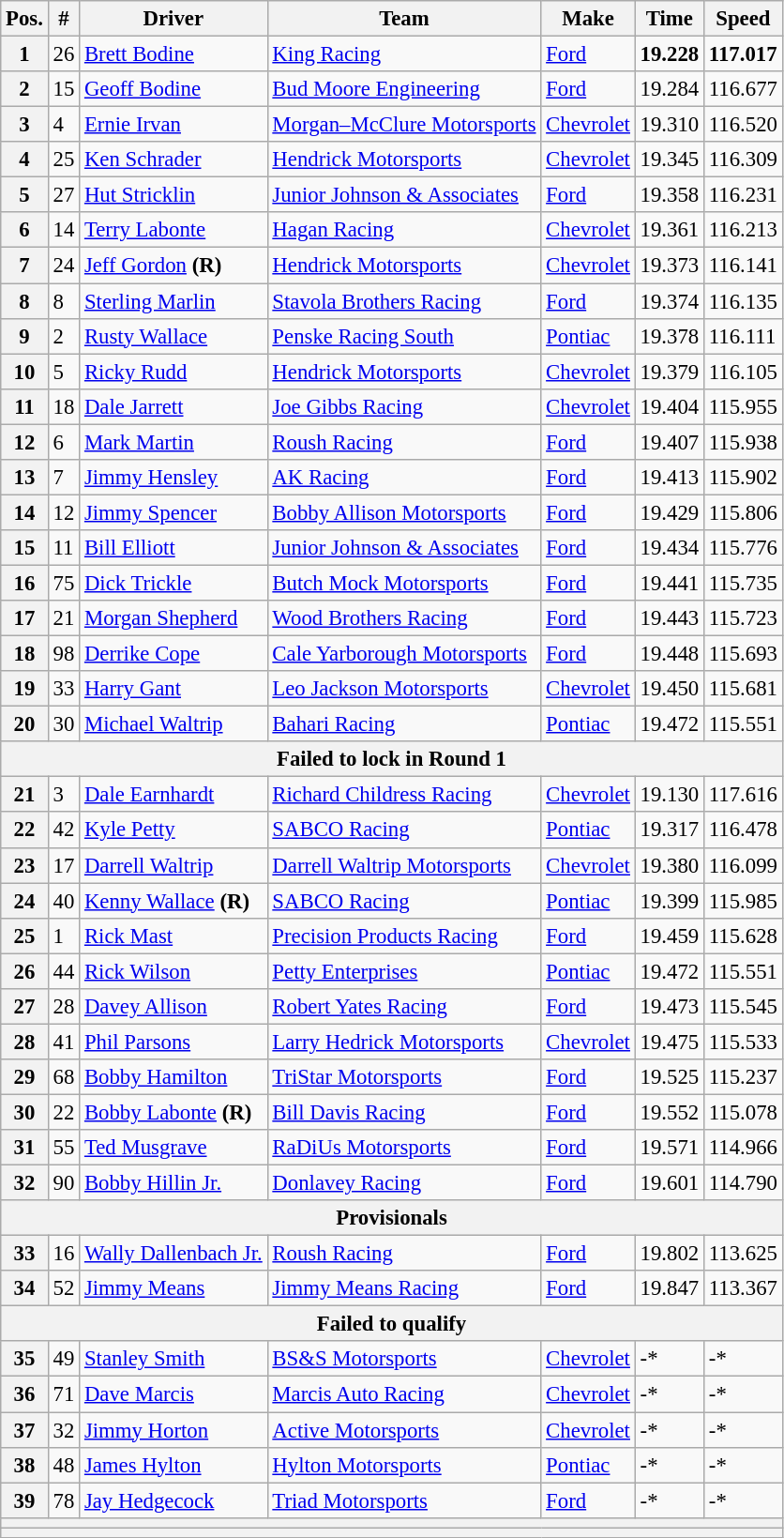<table class="wikitable" style="font-size:95%">
<tr>
<th>Pos.</th>
<th>#</th>
<th>Driver</th>
<th>Team</th>
<th>Make</th>
<th>Time</th>
<th>Speed</th>
</tr>
<tr>
<th>1</th>
<td>26</td>
<td><a href='#'>Brett Bodine</a></td>
<td><a href='#'>King Racing</a></td>
<td><a href='#'>Ford</a></td>
<td><strong>19.228</strong></td>
<td><strong>117.017</strong></td>
</tr>
<tr>
<th>2</th>
<td>15</td>
<td><a href='#'>Geoff Bodine</a></td>
<td><a href='#'>Bud Moore Engineering</a></td>
<td><a href='#'>Ford</a></td>
<td>19.284</td>
<td>116.677</td>
</tr>
<tr>
<th>3</th>
<td>4</td>
<td><a href='#'>Ernie Irvan</a></td>
<td><a href='#'>Morgan–McClure Motorsports</a></td>
<td><a href='#'>Chevrolet</a></td>
<td>19.310</td>
<td>116.520</td>
</tr>
<tr>
<th>4</th>
<td>25</td>
<td><a href='#'>Ken Schrader</a></td>
<td><a href='#'>Hendrick Motorsports</a></td>
<td><a href='#'>Chevrolet</a></td>
<td>19.345</td>
<td>116.309</td>
</tr>
<tr>
<th>5</th>
<td>27</td>
<td><a href='#'>Hut Stricklin</a></td>
<td><a href='#'>Junior Johnson & Associates</a></td>
<td><a href='#'>Ford</a></td>
<td>19.358</td>
<td>116.231</td>
</tr>
<tr>
<th>6</th>
<td>14</td>
<td><a href='#'>Terry Labonte</a></td>
<td><a href='#'>Hagan Racing</a></td>
<td><a href='#'>Chevrolet</a></td>
<td>19.361</td>
<td>116.213</td>
</tr>
<tr>
<th>7</th>
<td>24</td>
<td><a href='#'>Jeff Gordon</a> <strong>(R)</strong></td>
<td><a href='#'>Hendrick Motorsports</a></td>
<td><a href='#'>Chevrolet</a></td>
<td>19.373</td>
<td>116.141</td>
</tr>
<tr>
<th>8</th>
<td>8</td>
<td><a href='#'>Sterling Marlin</a></td>
<td><a href='#'>Stavola Brothers Racing</a></td>
<td><a href='#'>Ford</a></td>
<td>19.374</td>
<td>116.135</td>
</tr>
<tr>
<th>9</th>
<td>2</td>
<td><a href='#'>Rusty Wallace</a></td>
<td><a href='#'>Penske Racing South</a></td>
<td><a href='#'>Pontiac</a></td>
<td>19.378</td>
<td>116.111</td>
</tr>
<tr>
<th>10</th>
<td>5</td>
<td><a href='#'>Ricky Rudd</a></td>
<td><a href='#'>Hendrick Motorsports</a></td>
<td><a href='#'>Chevrolet</a></td>
<td>19.379</td>
<td>116.105</td>
</tr>
<tr>
<th>11</th>
<td>18</td>
<td><a href='#'>Dale Jarrett</a></td>
<td><a href='#'>Joe Gibbs Racing</a></td>
<td><a href='#'>Chevrolet</a></td>
<td>19.404</td>
<td>115.955</td>
</tr>
<tr>
<th>12</th>
<td>6</td>
<td><a href='#'>Mark Martin</a></td>
<td><a href='#'>Roush Racing</a></td>
<td><a href='#'>Ford</a></td>
<td>19.407</td>
<td>115.938</td>
</tr>
<tr>
<th>13</th>
<td>7</td>
<td><a href='#'>Jimmy Hensley</a></td>
<td><a href='#'>AK Racing</a></td>
<td><a href='#'>Ford</a></td>
<td>19.413</td>
<td>115.902</td>
</tr>
<tr>
<th>14</th>
<td>12</td>
<td><a href='#'>Jimmy Spencer</a></td>
<td><a href='#'>Bobby Allison Motorsports</a></td>
<td><a href='#'>Ford</a></td>
<td>19.429</td>
<td>115.806</td>
</tr>
<tr>
<th>15</th>
<td>11</td>
<td><a href='#'>Bill Elliott</a></td>
<td><a href='#'>Junior Johnson & Associates</a></td>
<td><a href='#'>Ford</a></td>
<td>19.434</td>
<td>115.776</td>
</tr>
<tr>
<th>16</th>
<td>75</td>
<td><a href='#'>Dick Trickle</a></td>
<td><a href='#'>Butch Mock Motorsports</a></td>
<td><a href='#'>Ford</a></td>
<td>19.441</td>
<td>115.735</td>
</tr>
<tr>
<th>17</th>
<td>21</td>
<td><a href='#'>Morgan Shepherd</a></td>
<td><a href='#'>Wood Brothers Racing</a></td>
<td><a href='#'>Ford</a></td>
<td>19.443</td>
<td>115.723</td>
</tr>
<tr>
<th>18</th>
<td>98</td>
<td><a href='#'>Derrike Cope</a></td>
<td><a href='#'>Cale Yarborough Motorsports</a></td>
<td><a href='#'>Ford</a></td>
<td>19.448</td>
<td>115.693</td>
</tr>
<tr>
<th>19</th>
<td>33</td>
<td><a href='#'>Harry Gant</a></td>
<td><a href='#'>Leo Jackson Motorsports</a></td>
<td><a href='#'>Chevrolet</a></td>
<td>19.450</td>
<td>115.681</td>
</tr>
<tr>
<th>20</th>
<td>30</td>
<td><a href='#'>Michael Waltrip</a></td>
<td><a href='#'>Bahari Racing</a></td>
<td><a href='#'>Pontiac</a></td>
<td>19.472</td>
<td>115.551</td>
</tr>
<tr>
<th colspan="7">Failed to lock in Round 1</th>
</tr>
<tr>
<th>21</th>
<td>3</td>
<td><a href='#'>Dale Earnhardt</a></td>
<td><a href='#'>Richard Childress Racing</a></td>
<td><a href='#'>Chevrolet</a></td>
<td>19.130</td>
<td>117.616</td>
</tr>
<tr>
<th>22</th>
<td>42</td>
<td><a href='#'>Kyle Petty</a></td>
<td><a href='#'>SABCO Racing</a></td>
<td><a href='#'>Pontiac</a></td>
<td>19.317</td>
<td>116.478</td>
</tr>
<tr>
<th>23</th>
<td>17</td>
<td><a href='#'>Darrell Waltrip</a></td>
<td><a href='#'>Darrell Waltrip Motorsports</a></td>
<td><a href='#'>Chevrolet</a></td>
<td>19.380</td>
<td>116.099</td>
</tr>
<tr>
<th>24</th>
<td>40</td>
<td><a href='#'>Kenny Wallace</a> <strong>(R)</strong></td>
<td><a href='#'>SABCO Racing</a></td>
<td><a href='#'>Pontiac</a></td>
<td>19.399</td>
<td>115.985</td>
</tr>
<tr>
<th>25</th>
<td>1</td>
<td><a href='#'>Rick Mast</a></td>
<td><a href='#'>Precision Products Racing</a></td>
<td><a href='#'>Ford</a></td>
<td>19.459</td>
<td>115.628</td>
</tr>
<tr>
<th>26</th>
<td>44</td>
<td><a href='#'>Rick Wilson</a></td>
<td><a href='#'>Petty Enterprises</a></td>
<td><a href='#'>Pontiac</a></td>
<td>19.472</td>
<td>115.551</td>
</tr>
<tr>
<th>27</th>
<td>28</td>
<td><a href='#'>Davey Allison</a></td>
<td><a href='#'>Robert Yates Racing</a></td>
<td><a href='#'>Ford</a></td>
<td>19.473</td>
<td>115.545</td>
</tr>
<tr>
<th>28</th>
<td>41</td>
<td><a href='#'>Phil Parsons</a></td>
<td><a href='#'>Larry Hedrick Motorsports</a></td>
<td><a href='#'>Chevrolet</a></td>
<td>19.475</td>
<td>115.533</td>
</tr>
<tr>
<th>29</th>
<td>68</td>
<td><a href='#'>Bobby Hamilton</a></td>
<td><a href='#'>TriStar Motorsports</a></td>
<td><a href='#'>Ford</a></td>
<td>19.525</td>
<td>115.237</td>
</tr>
<tr>
<th>30</th>
<td>22</td>
<td><a href='#'>Bobby Labonte</a> <strong>(R)</strong></td>
<td><a href='#'>Bill Davis Racing</a></td>
<td><a href='#'>Ford</a></td>
<td>19.552</td>
<td>115.078</td>
</tr>
<tr>
<th>31</th>
<td>55</td>
<td><a href='#'>Ted Musgrave</a></td>
<td><a href='#'>RaDiUs Motorsports</a></td>
<td><a href='#'>Ford</a></td>
<td>19.571</td>
<td>114.966</td>
</tr>
<tr>
<th>32</th>
<td>90</td>
<td><a href='#'>Bobby Hillin Jr.</a></td>
<td><a href='#'>Donlavey Racing</a></td>
<td><a href='#'>Ford</a></td>
<td>19.601</td>
<td>114.790</td>
</tr>
<tr>
<th colspan="7">Provisionals</th>
</tr>
<tr>
<th>33</th>
<td>16</td>
<td><a href='#'>Wally Dallenbach Jr.</a></td>
<td><a href='#'>Roush Racing</a></td>
<td><a href='#'>Ford</a></td>
<td>19.802</td>
<td>113.625</td>
</tr>
<tr>
<th>34</th>
<td>52</td>
<td><a href='#'>Jimmy Means</a></td>
<td><a href='#'>Jimmy Means Racing</a></td>
<td><a href='#'>Ford</a></td>
<td>19.847</td>
<td>113.367</td>
</tr>
<tr>
<th colspan="7">Failed to qualify</th>
</tr>
<tr>
<th>35</th>
<td>49</td>
<td><a href='#'>Stanley Smith</a></td>
<td><a href='#'>BS&S Motorsports</a></td>
<td><a href='#'>Chevrolet</a></td>
<td>-*</td>
<td>-*</td>
</tr>
<tr>
<th>36</th>
<td>71</td>
<td><a href='#'>Dave Marcis</a></td>
<td><a href='#'>Marcis Auto Racing</a></td>
<td><a href='#'>Chevrolet</a></td>
<td>-*</td>
<td>-*</td>
</tr>
<tr>
<th>37</th>
<td>32</td>
<td><a href='#'>Jimmy Horton</a></td>
<td><a href='#'>Active Motorsports</a></td>
<td><a href='#'>Chevrolet</a></td>
<td>-*</td>
<td>-*</td>
</tr>
<tr>
<th>38</th>
<td>48</td>
<td><a href='#'>James Hylton</a></td>
<td><a href='#'>Hylton Motorsports</a></td>
<td><a href='#'>Pontiac</a></td>
<td>-*</td>
<td>-*</td>
</tr>
<tr>
<th>39</th>
<td>78</td>
<td><a href='#'>Jay Hedgecock</a></td>
<td><a href='#'>Triad Motorsports</a></td>
<td><a href='#'>Ford</a></td>
<td>-*</td>
<td>-*</td>
</tr>
<tr>
<th colspan="7"></th>
</tr>
<tr>
<th colspan="7"></th>
</tr>
</table>
